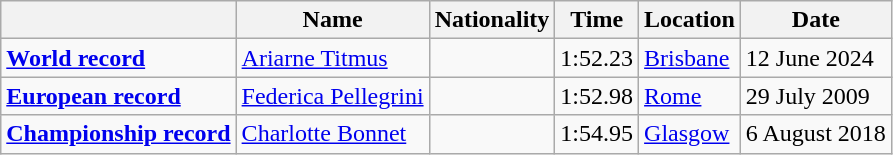<table class=wikitable>
<tr>
<th></th>
<th>Name</th>
<th>Nationality</th>
<th>Time</th>
<th>Location</th>
<th>Date</th>
</tr>
<tr>
<td><strong><a href='#'>World record</a></strong></td>
<td><a href='#'>Ariarne Titmus</a></td>
<td></td>
<td>1:52.23</td>
<td><a href='#'>Brisbane</a></td>
<td>12 June 2024</td>
</tr>
<tr>
<td><strong><a href='#'>European record</a></strong></td>
<td><a href='#'>Federica Pellegrini</a></td>
<td></td>
<td>1:52.98</td>
<td><a href='#'>Rome</a></td>
<td>29 July 2009</td>
</tr>
<tr>
<td><strong><a href='#'>Championship record</a></strong></td>
<td><a href='#'>Charlotte Bonnet</a></td>
<td></td>
<td>1:54.95</td>
<td><a href='#'>Glasgow</a></td>
<td>6 August 2018</td>
</tr>
</table>
